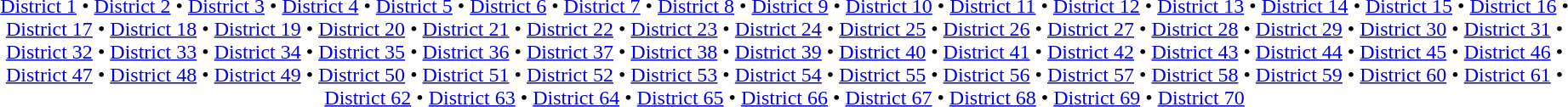<table id=toc class=toc summary=Contents>
<tr>
<td align=center><br><a href='#'>District 1</a> • <a href='#'>District 2</a> • <a href='#'>District 3</a> • <a href='#'>District 4</a> • <a href='#'>District 5</a> • <a href='#'>District 6</a> • <a href='#'>District 7</a> • <a href='#'>District 8</a> • <a href='#'>District 9</a> • <a href='#'>District 10</a> • <a href='#'>District 11</a> • <a href='#'>District 12</a> • <a href='#'>District 13</a> • <a href='#'>District 14</a> • <a href='#'>District 15</a> • <a href='#'>District 16</a> • <a href='#'>District 17</a> • <a href='#'>District 18</a> • <a href='#'>District 19</a> • <a href='#'>District 20</a> • <a href='#'>District 21</a> • <a href='#'>District 22</a> • <a href='#'>District 23</a> • <a href='#'>District 24</a> • <a href='#'>District 25</a> • <a href='#'>District 26</a> • <a href='#'>District 27</a> • <a href='#'>District 28</a> • <a href='#'>District 29</a> • <a href='#'>District 30</a> • <a href='#'>District 31</a> • <a href='#'>District 32</a> • <a href='#'>District 33</a> • <a href='#'>District 34</a> • <a href='#'>District 35</a> • <a href='#'>District 36</a> • <a href='#'>District 37</a> • <a href='#'>District 38</a> • <a href='#'>District 39</a> • <a href='#'>District 40</a> • <a href='#'>District 41</a> • <a href='#'>District 42</a> • <a href='#'>District 43</a> • <a href='#'>District 44</a> • <a href='#'>District 45</a> • <a href='#'>District 46</a> • <a href='#'>District 47</a> • <a href='#'>District 48</a> • <a href='#'>District 49</a> • <a href='#'>District 50</a> • <a href='#'>District 51</a> • <a href='#'>District 52</a> • <a href='#'>District 53</a> • <a href='#'>District 54</a> • <a href='#'>District 55</a> • <a href='#'>District 56</a> • <a href='#'>District 57</a> • <a href='#'>District 58</a> • <a href='#'>District 59</a> • <a href='#'>District 60</a> • <a href='#'>District 61</a> • <a href='#'>District 62</a> • <a href='#'>District 63</a> • <a href='#'>District 64</a> • <a href='#'>District 65</a> • <a href='#'>District 66</a> • <a href='#'>District 67</a> • <a href='#'>District 68</a> • <a href='#'>District 69</a> • <a href='#'>District 70</a></td>
</tr>
</table>
